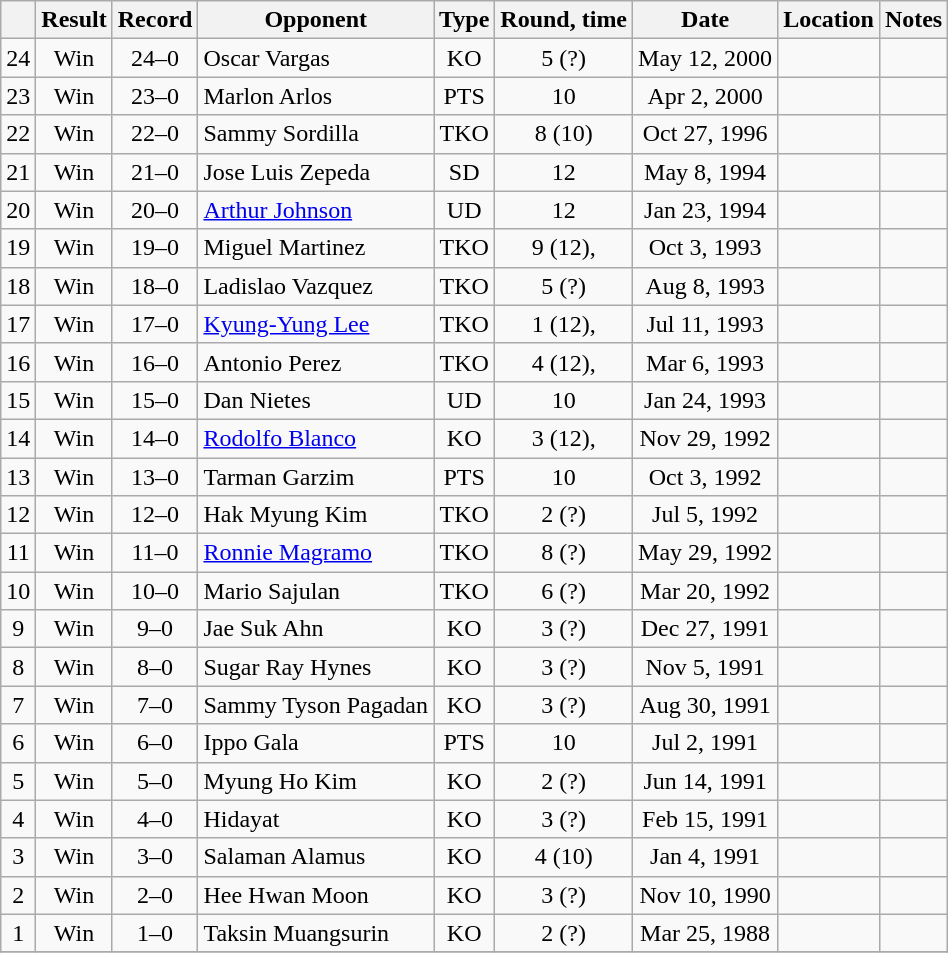<table class="wikitable" style="text-align:center">
<tr>
<th></th>
<th>Result</th>
<th>Record</th>
<th>Opponent</th>
<th>Type</th>
<th>Round, time</th>
<th>Date</th>
<th>Location</th>
<th>Notes</th>
</tr>
<tr>
<td>24</td>
<td>Win</td>
<td>24–0</td>
<td align=left>Oscar Vargas</td>
<td>KO</td>
<td>5 (?)</td>
<td>May 12, 2000</td>
<td style="text-align:left;"></td>
<td></td>
</tr>
<tr>
<td>23</td>
<td>Win</td>
<td>23–0</td>
<td align=left>Marlon Arlos</td>
<td>PTS</td>
<td>10</td>
<td>Apr 2, 2000</td>
<td style="text-align:left;"></td>
<td></td>
</tr>
<tr>
<td>22</td>
<td>Win</td>
<td>22–0</td>
<td align=left>Sammy Sordilla</td>
<td>TKO</td>
<td>8 (10)</td>
<td>Oct 27, 1996</td>
<td style="text-align:left;"></td>
<td></td>
</tr>
<tr>
<td>21</td>
<td>Win</td>
<td>21–0</td>
<td align=left>Jose Luis Zepeda</td>
<td>SD</td>
<td>12</td>
<td>May 8, 1994</td>
<td style="text-align:left;"></td>
<td style="text-align:left;"></td>
</tr>
<tr>
<td>20</td>
<td>Win</td>
<td>20–0</td>
<td align=left><a href='#'>Arthur Johnson</a></td>
<td>UD</td>
<td>12</td>
<td>Jan 23, 1994</td>
<td style="text-align:left;"></td>
<td style="text-align:left;"></td>
</tr>
<tr>
<td>19</td>
<td>Win</td>
<td>19–0</td>
<td align=left>Miguel Martinez</td>
<td>TKO</td>
<td>9 (12), </td>
<td>Oct 3, 1993</td>
<td style="text-align:left;"></td>
<td style="text-align:left;"></td>
</tr>
<tr>
<td>18</td>
<td>Win</td>
<td>18–0</td>
<td align=left>Ladislao Vazquez</td>
<td>TKO</td>
<td>5 (?)</td>
<td>Aug 8, 1993</td>
<td style="text-align:left;"></td>
<td></td>
</tr>
<tr>
<td>17</td>
<td>Win</td>
<td>17–0</td>
<td align=left><a href='#'>Kyung-Yung Lee</a></td>
<td>TKO</td>
<td>1 (12), </td>
<td>Jul 11, 1993</td>
<td style="text-align:left;"></td>
<td style="text-align:left;"></td>
</tr>
<tr>
<td>16</td>
<td>Win</td>
<td>16–0</td>
<td align=left>Antonio Perez</td>
<td>TKO</td>
<td>4 (12), </td>
<td>Mar 6, 1993</td>
<td style="text-align:left;"></td>
<td style="text-align:left;"></td>
</tr>
<tr>
<td>15</td>
<td>Win</td>
<td>15–0</td>
<td align=left>Dan Nietes</td>
<td>UD</td>
<td>10</td>
<td>Jan 24, 1993</td>
<td style="text-align:left;"></td>
<td></td>
</tr>
<tr>
<td>14</td>
<td>Win</td>
<td>14–0</td>
<td align=left><a href='#'>Rodolfo Blanco</a></td>
<td>KO</td>
<td>3 (12), </td>
<td>Nov 29, 1992</td>
<td style="text-align:left;"></td>
<td style="text-align:left;"></td>
</tr>
<tr>
<td>13</td>
<td>Win</td>
<td>13–0</td>
<td align=left>Tarman Garzim</td>
<td>PTS</td>
<td>10</td>
<td>Oct 3, 1992</td>
<td style="text-align:left;"></td>
<td></td>
</tr>
<tr>
<td>12</td>
<td>Win</td>
<td>12–0</td>
<td align=left>Hak Myung Kim</td>
<td>TKO</td>
<td>2 (?)</td>
<td>Jul 5, 1992</td>
<td style="text-align:left;"></td>
<td></td>
</tr>
<tr>
<td>11</td>
<td>Win</td>
<td>11–0</td>
<td align=left><a href='#'>Ronnie Magramo</a></td>
<td>TKO</td>
<td>8 (?)</td>
<td>May 29, 1992</td>
<td style="text-align:left;"></td>
<td></td>
</tr>
<tr>
<td>10</td>
<td>Win</td>
<td>10–0</td>
<td align=left>Mario Sajulan</td>
<td>TKO</td>
<td>6 (?)</td>
<td>Mar 20, 1992</td>
<td style="text-align:left;"></td>
<td></td>
</tr>
<tr>
<td>9</td>
<td>Win</td>
<td>9–0</td>
<td align=left>Jae Suk Ahn</td>
<td>KO</td>
<td>3 (?)</td>
<td>Dec 27, 1991</td>
<td style="text-align:left;"></td>
<td></td>
</tr>
<tr>
<td>8</td>
<td>Win</td>
<td>8–0</td>
<td align=left>Sugar Ray Hynes</td>
<td>KO</td>
<td>3 (?)</td>
<td>Nov 5, 1991</td>
<td style="text-align:left;"></td>
<td></td>
</tr>
<tr>
<td>7</td>
<td>Win</td>
<td>7–0</td>
<td align=left>Sammy Tyson Pagadan</td>
<td>KO</td>
<td>3 (?)</td>
<td>Aug 30, 1991</td>
<td style="text-align:left;"></td>
<td></td>
</tr>
<tr>
<td>6</td>
<td>Win</td>
<td>6–0</td>
<td align=left>Ippo Gala</td>
<td>PTS</td>
<td>10</td>
<td>Jul 2, 1991</td>
<td style="text-align:left;"></td>
<td></td>
</tr>
<tr>
<td>5</td>
<td>Win</td>
<td>5–0</td>
<td align=left>Myung Ho Kim</td>
<td>KO</td>
<td>2 (?)</td>
<td>Jun 14, 1991</td>
<td style="text-align:left;"></td>
<td></td>
</tr>
<tr>
<td>4</td>
<td>Win</td>
<td>4–0</td>
<td align=left>Hidayat</td>
<td>KO</td>
<td>3 (?)</td>
<td>Feb 15, 1991</td>
<td style="text-align:left;"></td>
<td></td>
</tr>
<tr>
<td>3</td>
<td>Win</td>
<td>3–0</td>
<td align=left>Salaman Alamus</td>
<td>KO</td>
<td>4 (10)</td>
<td>Jan 4, 1991</td>
<td style="text-align:left;"></td>
<td></td>
</tr>
<tr>
<td>2</td>
<td>Win</td>
<td>2–0</td>
<td align=left>Hee Hwan Moon</td>
<td>KO</td>
<td>3 (?)</td>
<td>Nov 10, 1990</td>
<td style="text-align:left;"></td>
<td></td>
</tr>
<tr>
<td>1</td>
<td>Win</td>
<td>1–0</td>
<td align=left>Taksin Muangsurin</td>
<td>KO</td>
<td>2 (?)</td>
<td>Mar 25, 1988</td>
<td style="text-align:left;"></td>
<td></td>
</tr>
<tr>
</tr>
</table>
